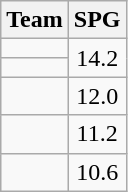<table class=wikitable>
<tr>
<th>Team</th>
<th>SPG</th>
</tr>
<tr>
<td></td>
<td align=center rowspan=2>14.2</td>
</tr>
<tr>
<td></td>
</tr>
<tr>
<td></td>
<td align=center>12.0</td>
</tr>
<tr>
<td></td>
<td align=center>11.2</td>
</tr>
<tr>
<td></td>
<td align=center>10.6</td>
</tr>
</table>
